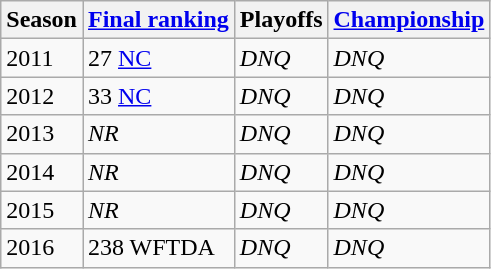<table class="wikitable sortable">
<tr>
<th>Season</th>
<th><a href='#'>Final ranking</a></th>
<th>Playoffs</th>
<th><a href='#'>Championship</a></th>
</tr>
<tr>
<td>2011</td>
<td>27 <a href='#'>NC</a></td>
<td><em>DNQ</em></td>
<td><em>DNQ</em></td>
</tr>
<tr>
<td>2012</td>
<td>33 <a href='#'>NC</a></td>
<td><em>DNQ</em></td>
<td><em>DNQ</em></td>
</tr>
<tr>
<td>2013</td>
<td><em>NR</em></td>
<td><em>DNQ</em></td>
<td><em>DNQ</em></td>
</tr>
<tr>
<td>2014</td>
<td><em>NR</em></td>
<td><em>DNQ</em></td>
<td><em>DNQ</em></td>
</tr>
<tr>
<td>2015</td>
<td><em>NR</em></td>
<td><em>DNQ</em></td>
<td><em>DNQ</em></td>
</tr>
<tr>
<td>2016</td>
<td>238 WFTDA</td>
<td><em>DNQ</em></td>
<td><em>DNQ</em></td>
</tr>
</table>
